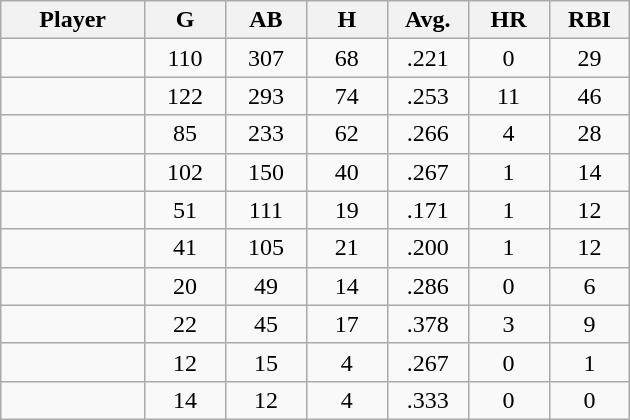<table class="wikitable sortable">
<tr>
<th bgcolor="#DDDDFF" width="16%">Player</th>
<th bgcolor="#DDDDFF" width="9%">G</th>
<th bgcolor="#DDDDFF" width="9%">AB</th>
<th bgcolor="#DDDDFF" width="9%">H</th>
<th bgcolor="#DDDDFF" width="9%">Avg.</th>
<th bgcolor="#DDDDFF" width="9%">HR</th>
<th bgcolor="#DDDDFF" width="9%">RBI</th>
</tr>
<tr align="center">
<td></td>
<td>110</td>
<td>307</td>
<td>68</td>
<td>.221</td>
<td>0</td>
<td>29</td>
</tr>
<tr align="center">
<td></td>
<td>122</td>
<td>293</td>
<td>74</td>
<td>.253</td>
<td>11</td>
<td>46</td>
</tr>
<tr align=center>
<td></td>
<td>85</td>
<td>233</td>
<td>62</td>
<td>.266</td>
<td>4</td>
<td>28</td>
</tr>
<tr align="center">
<td></td>
<td>102</td>
<td>150</td>
<td>40</td>
<td>.267</td>
<td>1</td>
<td>14</td>
</tr>
<tr align="center">
<td></td>
<td>51</td>
<td>111</td>
<td>19</td>
<td>.171</td>
<td>1</td>
<td>12</td>
</tr>
<tr align="center">
<td></td>
<td>41</td>
<td>105</td>
<td>21</td>
<td>.200</td>
<td>1</td>
<td>12</td>
</tr>
<tr align="center">
<td></td>
<td>20</td>
<td>49</td>
<td>14</td>
<td>.286</td>
<td>0</td>
<td>6</td>
</tr>
<tr align="center">
<td></td>
<td>22</td>
<td>45</td>
<td>17</td>
<td>.378</td>
<td>3</td>
<td>9</td>
</tr>
<tr align="center">
<td></td>
<td>12</td>
<td>15</td>
<td>4</td>
<td>.267</td>
<td>0</td>
<td>1</td>
</tr>
<tr align="center">
<td></td>
<td>14</td>
<td>12</td>
<td>4</td>
<td>.333</td>
<td>0</td>
<td>0</td>
</tr>
</table>
